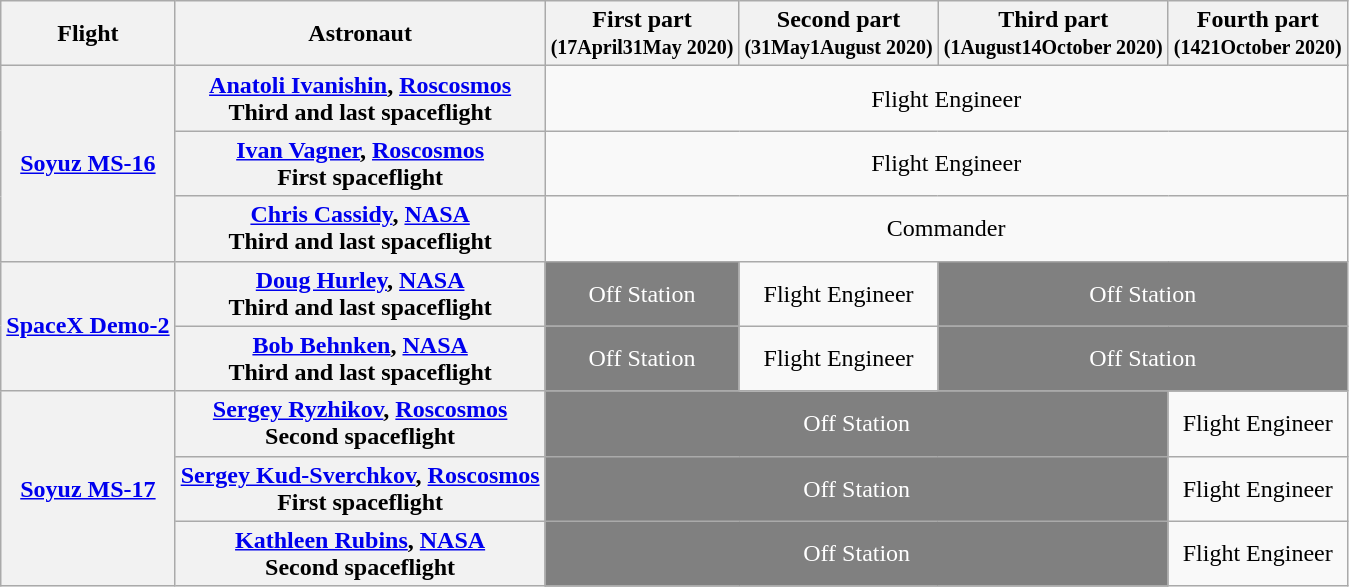<table class="wikitable" style="text-align:center;">
<tr>
<th>Flight</th>
<th>Astronaut</th>
<th>First part<br><small>(17April31May 2020)</small></th>
<th>Second part<br><small>(31May1August 2020)</small></th>
<th>Third part<br><small>(1August14October 2020)</small></th>
<th>Fourth part<br><small>(1421October 2020)</small></th>
</tr>
<tr>
<th rowspan="3"><a href='#'>Soyuz MS-16</a></th>
<th> <a href='#'>Anatoli Ivanishin</a>, <a href='#'>Roscosmos</a><br>Third and last spaceflight</th>
<td colspan="4">Flight Engineer</td>
</tr>
<tr>
<th> <a href='#'>Ivan Vagner</a>, <a href='#'>Roscosmos</a><br>First spaceflight</th>
<td colspan="4">Flight Engineer</td>
</tr>
<tr>
<th> <a href='#'>Chris Cassidy</a>, <a href='#'>NASA</a><br>Third and last spaceflight</th>
<td colspan="4">Commander</td>
</tr>
<tr>
<th rowspan="2"><a href='#'>SpaceX Demo-2</a></th>
<th> <a href='#'>Doug Hurley</a>, <a href='#'>NASA</a><br>Third and last spaceflight</th>
<td style="background:grey; color:white;"colspan="1">Off Station</td>
<td colspan="1">Flight Engineer</td>
<td style="background:grey; color:white;"colspan="2">Off Station</td>
</tr>
<tr>
<th> <a href='#'>Bob Behnken</a>, <a href='#'>NASA</a><br>Third and last spaceflight</th>
<td style="background:grey; color:white;"colspan="1">Off Station</td>
<td colspan="1">Flight Engineer</td>
<td style="background:grey; color:white;"colspan="2">Off Station</td>
</tr>
<tr>
<th rowspan="3"><a href='#'>Soyuz MS-17</a></th>
<th> <a href='#'>Sergey Ryzhikov</a>, <a href='#'>Roscosmos</a><br>Second spaceflight</th>
<td style="background:grey; color:white;"colspan="3">Off Station</td>
<td colspan="1">Flight Engineer</td>
</tr>
<tr>
<th> <a href='#'>Sergey Kud-Sverchkov</a>, <a href='#'>Roscosmos</a><br>First spaceflight</th>
<td style="background:grey; color:white;"colspan="3">Off Station</td>
<td colspan="1">Flight Engineer</td>
</tr>
<tr>
<th> <a href='#'>Kathleen Rubins</a>, <a href='#'>NASA</a><br>Second spaceflight</th>
<td style="background:grey; color:white;"colspan="3">Off Station</td>
<td colspan="1">Flight Engineer</td>
</tr>
</table>
